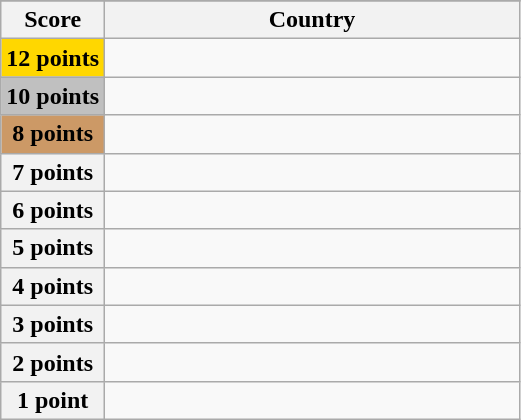<table class="wikitable">
<tr>
</tr>
<tr>
<th scope="col" width="20%">Score</th>
<th scope="col">Country</th>
</tr>
<tr>
<th scope="row" style="background:gold">12 points</th>
<td></td>
</tr>
<tr>
<th scope="row" style="background:silver">10 points</th>
<td></td>
</tr>
<tr>
<th scope="row" style="background:#CC9966">8 points</th>
<td></td>
</tr>
<tr>
<th scope="row">7 points</th>
<td></td>
</tr>
<tr>
<th scope="row">6 points</th>
<td></td>
</tr>
<tr>
<th scope="row">5 points</th>
<td></td>
</tr>
<tr>
<th scope="row">4 points</th>
<td></td>
</tr>
<tr>
<th scope="row">3 points</th>
<td></td>
</tr>
<tr>
<th scope="row">2 points</th>
<td></td>
</tr>
<tr>
<th scope="row">1 point</th>
<td></td>
</tr>
</table>
